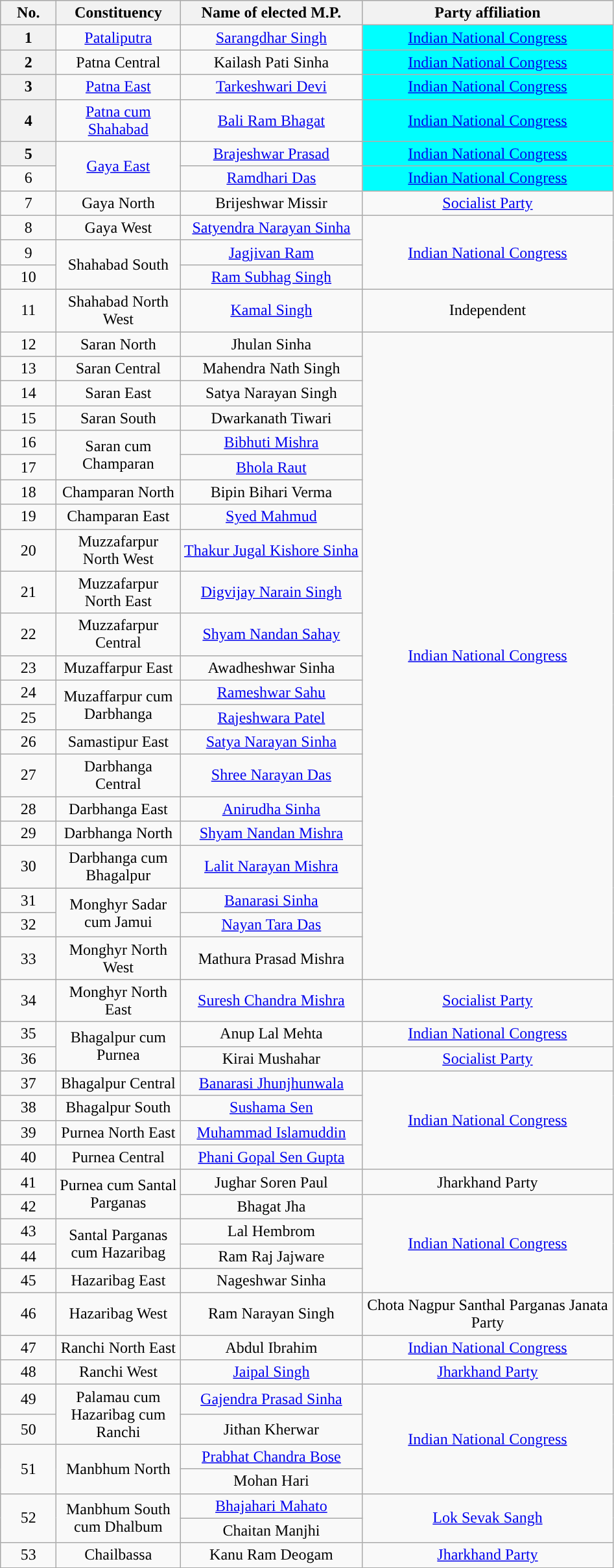<table class="wikitable sortable" style="text-align:center;">
<tr style="background:#ccc; text-align:center;">
<th style="width:50px">No.</th>
<th style="width:120px">Constituency</th>
<th style="width:180px">Name of elected M.P.</th>
<th style="width:250px">Party affiliation</th>
</tr>
<tr>
<th>1</th>
<td><a href='#'>Pataliputra</a></td>
<td><a href='#'>Sarangdhar Singh</a></td>
<td bgcolor=#00FFFF><a href='#'>Indian National Congress</a></td>
</tr>
<tr>
<th>2</th>
<td>Patna Central</td>
<td>Kailash Pati Sinha</td>
<td bgcolor=#00FFFF><a href='#'>Indian National Congress</a></td>
</tr>
<tr>
<th>3</th>
<td><a href='#'>Patna East</a></td>
<td><a href='#'>Tarkeshwari Devi</a></td>
<td bgcolor=#00FFFF><a href='#'>Indian National Congress</a></td>
</tr>
<tr>
<th>4</th>
<td><a href='#'>Patna cum Shahabad</a></td>
<td><a href='#'>Bali Ram Bhagat</a></td>
<td bgcolor=#00FFFF><a href='#'>Indian National Congress</a></td>
</tr>
<tr>
<th>5</th>
<td rowspan=2><a href='#'>Gaya East</a></td>
<td><a href='#'>Brajeshwar Prasad</a></td>
<td bgcolor=#00FFFF><a href='#'>Indian National Congress</a></td>
</tr>
<tr>
<td>6</td>
<td><a href='#'>Ramdhari Das</a></td>
<td bgcolor=#00FFFF><a href='#'>Indian National Congress</a></td>
</tr>
<tr>
<td>7</td>
<td>Gaya North</td>
<td>Brijeshwar Missir</td>
<td width="4px" style="background-color: "><a href='#'>Socialist Party</a></td>
</tr>
<tr>
<td>8</td>
<td>Gaya West</td>
<td><a href='#'>Satyendra Narayan Sinha</a></td>
<td rowspan=3 width="4px" style="background-color: "><a href='#'>Indian National Congress</a></td>
</tr>
<tr>
<td>9</td>
<td rowspan=2>Shahabad South</td>
<td><a href='#'>Jagjivan Ram</a></td>
</tr>
<tr>
<td>10</td>
<td><a href='#'>Ram Subhag Singh</a></td>
</tr>
<tr>
<td>11</td>
<td>Shahabad North West</td>
<td><a href='#'>Kamal Singh</a></td>
<td>Independent</td>
</tr>
<tr>
<td>12</td>
<td>Saran North</td>
<td>Jhulan Sinha</td>
<td rowspan=22 width="4px" style="background-color: "><a href='#'>Indian National Congress</a></td>
</tr>
<tr>
<td>13</td>
<td>Saran Central</td>
<td>Mahendra Nath Singh</td>
</tr>
<tr>
<td>14</td>
<td>Saran East</td>
<td>Satya Narayan Singh</td>
</tr>
<tr>
<td>15</td>
<td>Saran South</td>
<td>Dwarkanath Tiwari</td>
</tr>
<tr>
<td>16</td>
<td rowspan=2>Saran cum Champaran</td>
<td><a href='#'>Bibhuti Mishra</a></td>
</tr>
<tr>
<td>17</td>
<td><a href='#'>Bhola Raut</a></td>
</tr>
<tr>
<td>18</td>
<td>Champaran North</td>
<td>Bipin Bihari Verma</td>
</tr>
<tr>
<td>19</td>
<td>Champaran East</td>
<td><a href='#'>Syed Mahmud</a></td>
</tr>
<tr>
<td>20</td>
<td>Muzzafarpur North West</td>
<td><a href='#'>Thakur Jugal Kishore Sinha</a></td>
</tr>
<tr>
<td>21</td>
<td>Muzzafarpur North East</td>
<td><a href='#'>Digvijay Narain Singh</a></td>
</tr>
<tr>
<td>22</td>
<td>Muzzafarpur Central</td>
<td><a href='#'>Shyam Nandan Sahay</a></td>
</tr>
<tr>
<td>23</td>
<td>Muzaffarpur East</td>
<td>Awadheshwar Sinha</td>
</tr>
<tr>
<td>24</td>
<td rowspan=2>Muzaffarpur cum Darbhanga</td>
<td><a href='#'>Rameshwar Sahu</a></td>
</tr>
<tr>
<td>25</td>
<td><a href='#'>Rajeshwara Patel</a></td>
</tr>
<tr>
<td>26</td>
<td>Samastipur East</td>
<td><a href='#'>Satya Narayan Sinha</a></td>
</tr>
<tr>
<td>27</td>
<td>Darbhanga Central</td>
<td><a href='#'>Shree Narayan Das</a></td>
</tr>
<tr>
<td>28</td>
<td>Darbhanga East</td>
<td><a href='#'>Anirudha Sinha</a></td>
</tr>
<tr>
<td>29</td>
<td>Darbhanga North</td>
<td><a href='#'>Shyam Nandan Mishra</a></td>
</tr>
<tr>
<td>30</td>
<td>Darbhanga cum Bhagalpur</td>
<td><a href='#'>Lalit Narayan Mishra</a></td>
</tr>
<tr>
<td>31</td>
<td rowspan=2>Monghyr Sadar cum Jamui</td>
<td><a href='#'>Banarasi Sinha</a></td>
</tr>
<tr>
<td>32</td>
<td><a href='#'>Nayan Tara Das</a></td>
</tr>
<tr>
<td>33</td>
<td>Monghyr North West</td>
<td>Mathura Prasad Mishra</td>
</tr>
<tr>
<td>34</td>
<td>Monghyr North East</td>
<td><a href='#'>Suresh Chandra Mishra</a></td>
<td><a href='#'>Socialist Party</a></td>
</tr>
<tr>
<td>35</td>
<td rowspan=2>Bhagalpur cum Purnea</td>
<td>Anup Lal Mehta</td>
<td width="4px" style="background-color: "><a href='#'>Indian National Congress</a></td>
</tr>
<tr>
<td>36</td>
<td>Kirai Mushahar</td>
<td><a href='#'>Socialist Party</a></td>
</tr>
<tr>
<td>37</td>
<td>Bhagalpur Central</td>
<td><a href='#'>Banarasi Jhunjhunwala</a></td>
<td rowspan=4 width="4px" style="background-color: "><a href='#'>Indian National Congress</a></td>
</tr>
<tr>
<td>38</td>
<td>Bhagalpur South</td>
<td><a href='#'>Sushama Sen</a></td>
</tr>
<tr>
<td>39</td>
<td>Purnea North East</td>
<td><a href='#'>Muhammad Islamuddin</a></td>
</tr>
<tr>
<td>40</td>
<td>Purnea Central</td>
<td><a href='#'>Phani Gopal Sen Gupta</a></td>
</tr>
<tr>
<td>41</td>
<td rowspan=2>Purnea cum Santal Parganas</td>
<td>Jughar Soren Paul</td>
<td>Jharkhand Party</td>
</tr>
<tr>
<td>42</td>
<td>Bhagat Jha</td>
<td rowspan=4 width="4px" style="background-color: "><a href='#'>Indian National Congress</a></td>
</tr>
<tr>
<td>43</td>
<td rowspan=2>Santal Parganas cum Hazaribag</td>
<td>Lal Hembrom</td>
</tr>
<tr>
<td>44</td>
<td>Ram Raj Jajware</td>
</tr>
<tr>
<td>45</td>
<td>Hazaribag East</td>
<td>Nageshwar Sinha</td>
</tr>
<tr>
<td>46</td>
<td>Hazaribag West</td>
<td>Ram Narayan Singh</td>
<td>Chota Nagpur Santhal Parganas Janata Party</td>
</tr>
<tr>
<td>47</td>
<td>Ranchi North East</td>
<td>Abdul Ibrahim</td>
<td width="4px" style="background-color: "><a href='#'>Indian National Congress</a></td>
</tr>
<tr>
<td>48</td>
<td>Ranchi West</td>
<td><a href='#'>Jaipal Singh</a></td>
<td><a href='#'>Jharkhand Party</a></td>
</tr>
<tr>
<td>49</td>
<td rowspan=2>Palamau cum Hazaribag cum Ranchi</td>
<td><a href='#'>Gajendra Prasad Sinha</a></td>
<td rowspan=4 width="4px" style="background-color: "><a href='#'>Indian National Congress</a></td>
</tr>
<tr>
<td>50</td>
<td>Jithan Kherwar</td>
</tr>
<tr>
<td rowspan="2">51</td>
<td rowspan=2>Manbhum North</td>
<td><a href='#'>Prabhat Chandra Bose</a></td>
</tr>
<tr>
<td>Mohan Hari</td>
</tr>
<tr>
<td rowspan="2">52</td>
<td rowspan=2>Manbhum South cum Dhalbum</td>
<td><a href='#'>Bhajahari Mahato</a></td>
<td rowspan=2><a href='#'>Lok Sevak Sangh</a></td>
</tr>
<tr>
<td>Chaitan Manjhi</td>
</tr>
<tr>
<td>53</td>
<td>Chailbassa</td>
<td>Kanu Ram Deogam</td>
<td><a href='#'>Jharkhand Party</a></td>
</tr>
</table>
